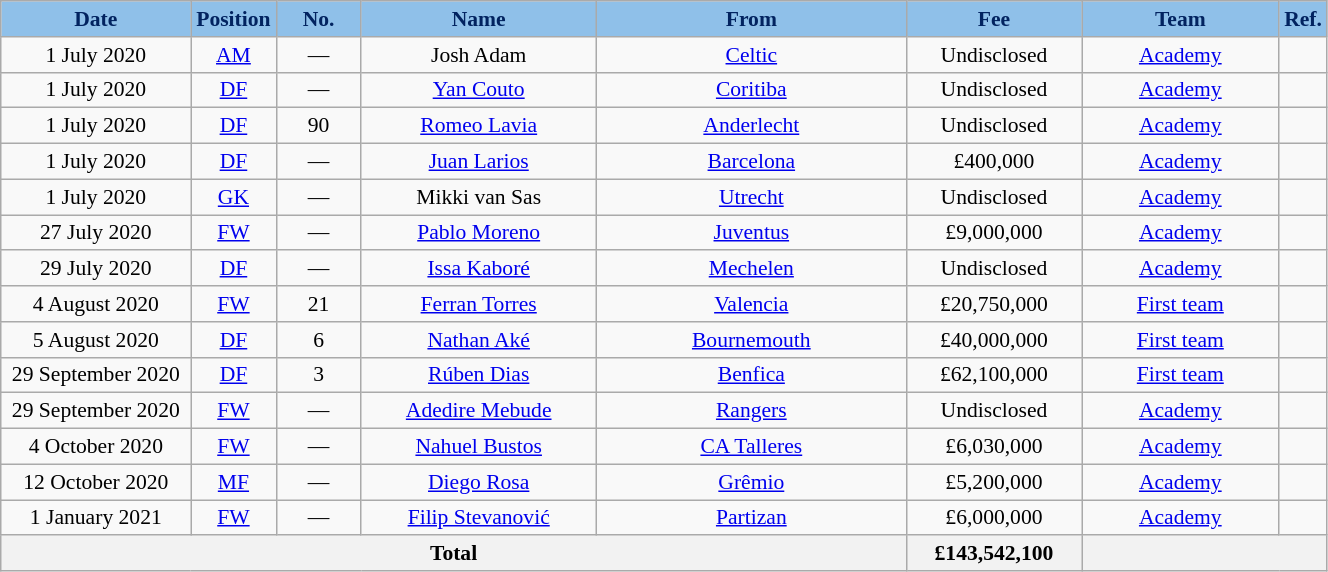<table class="wikitable" style="text-align:center; font-size:90%; ">
<tr>
<th style="background:#8FC0E9; color:#022360; width:120px;">Date</th>
<th style="background:#8FC0E9; color:#022360; width:50px;">Position</th>
<th style="background:#8FC0E9; color:#022360; width:50px;">No.</th>
<th style="background:#8FC0E9; color:#022360; width:150px;">Name</th>
<th style="background:#8FC0E9; color:#022360; width:200px;">From</th>
<th style="background:#8FC0E9; color:#022360; width:110px;">Fee</th>
<th style="background:#8FC0E9; color:#022360; width:125px;">Team</th>
<th style="background:#8FC0E9; color:#022360; width:25px;">Ref.</th>
</tr>
<tr>
<td>1 July 2020</td>
<td><a href='#'>AM</a></td>
<td>—</td>
<td> Josh Adam</td>
<td> <a href='#'>Celtic</a></td>
<td>Undisclosed</td>
<td><a href='#'>Academy</a></td>
<td></td>
</tr>
<tr>
<td>1 July 2020</td>
<td><a href='#'>DF</a></td>
<td>—</td>
<td> <a href='#'>Yan Couto</a></td>
<td> <a href='#'>Coritiba</a></td>
<td>Undisclosed</td>
<td><a href='#'>Academy</a></td>
<td></td>
</tr>
<tr>
<td>1 July 2020</td>
<td><a href='#'>DF</a></td>
<td>90</td>
<td> <a href='#'>Romeo Lavia</a></td>
<td> <a href='#'>Anderlecht</a></td>
<td>Undisclosed</td>
<td><a href='#'>Academy</a></td>
<td></td>
</tr>
<tr>
<td>1 July 2020</td>
<td><a href='#'>DF</a></td>
<td>—</td>
<td> <a href='#'>Juan Larios</a></td>
<td> <a href='#'>Barcelona</a></td>
<td>£400,000</td>
<td><a href='#'>Academy</a></td>
<td></td>
</tr>
<tr>
<td>1 July 2020</td>
<td><a href='#'>GK</a></td>
<td>—</td>
<td> Mikki van Sas</td>
<td> <a href='#'>Utrecht</a></td>
<td>Undisclosed</td>
<td><a href='#'>Academy</a></td>
<td></td>
</tr>
<tr>
<td>27 July 2020</td>
<td><a href='#'>FW</a></td>
<td>—</td>
<td> <a href='#'>Pablo Moreno</a></td>
<td> <a href='#'>Juventus</a></td>
<td>£9,000,000</td>
<td><a href='#'>Academy</a></td>
<td></td>
</tr>
<tr>
<td>29 July 2020</td>
<td><a href='#'>DF</a></td>
<td>—</td>
<td> <a href='#'>Issa Kaboré</a></td>
<td> <a href='#'>Mechelen</a></td>
<td>Undisclosed</td>
<td><a href='#'>Academy</a></td>
<td></td>
</tr>
<tr>
<td>4 August 2020</td>
<td><a href='#'>FW</a></td>
<td>21</td>
<td> <a href='#'>Ferran Torres</a></td>
<td> <a href='#'>Valencia</a></td>
<td>£20,750,000</td>
<td><a href='#'>First team</a></td>
<td></td>
</tr>
<tr>
<td>5 August 2020</td>
<td><a href='#'>DF</a></td>
<td>6</td>
<td> <a href='#'>Nathan Aké</a></td>
<td><a href='#'>Bournemouth</a></td>
<td>£40,000,000</td>
<td><a href='#'>First team</a></td>
<td></td>
</tr>
<tr>
<td>29 September 2020</td>
<td><a href='#'>DF</a></td>
<td>3</td>
<td> <a href='#'>Rúben Dias</a></td>
<td> <a href='#'>Benfica</a></td>
<td>£62,100,000</td>
<td><a href='#'>First team</a></td>
<td></td>
</tr>
<tr>
<td>29 September 2020</td>
<td><a href='#'>FW</a></td>
<td>—</td>
<td> <a href='#'>Adedire Mebude</a></td>
<td> <a href='#'>Rangers</a></td>
<td>Undisclosed</td>
<td><a href='#'>Academy</a></td>
<td></td>
</tr>
<tr>
<td>4 October 2020</td>
<td><a href='#'>FW</a></td>
<td>—</td>
<td> <a href='#'>Nahuel Bustos</a></td>
<td> <a href='#'>CA Talleres</a></td>
<td>£6,030,000</td>
<td><a href='#'>Academy</a></td>
<td></td>
</tr>
<tr>
<td>12 October 2020</td>
<td><a href='#'>MF</a></td>
<td>—</td>
<td> <a href='#'>Diego Rosa</a></td>
<td> <a href='#'>Grêmio</a></td>
<td>£5,200,000</td>
<td><a href='#'>Academy</a></td>
<td></td>
</tr>
<tr>
<td>1 January 2021</td>
<td><a href='#'>FW</a></td>
<td>—</td>
<td> <a href='#'>Filip Stevanović</a></td>
<td> <a href='#'>Partizan</a></td>
<td>£6,000,000</td>
<td><a href='#'>Academy</a></td>
<td></td>
</tr>
<tr>
<th colspan="5">Total</th>
<th colspan="1">£143,542,100</th>
<th colspan="2"></th>
</tr>
</table>
